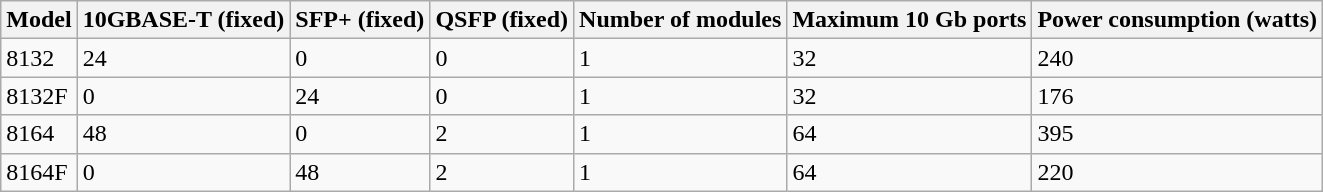<table class="sortable wikitable">
<tr>
<th>Model</th>
<th>10GBASE-T (fixed)</th>
<th>SFP+ (fixed)</th>
<th>QSFP (fixed)</th>
<th>Number of modules</th>
<th>Maximum 10 Gb ports</th>
<th>Power consumption (watts)</th>
</tr>
<tr>
<td>8132</td>
<td>24</td>
<td>0</td>
<td>0</td>
<td>1</td>
<td>32</td>
<td>240</td>
</tr>
<tr>
<td>8132F</td>
<td>0</td>
<td>24</td>
<td>0</td>
<td>1</td>
<td>32</td>
<td>176</td>
</tr>
<tr>
<td>8164</td>
<td>48</td>
<td>0</td>
<td>2</td>
<td>1</td>
<td>64</td>
<td>395</td>
</tr>
<tr>
<td>8164F</td>
<td>0</td>
<td>48</td>
<td>2</td>
<td>1</td>
<td>64</td>
<td>220</td>
</tr>
</table>
